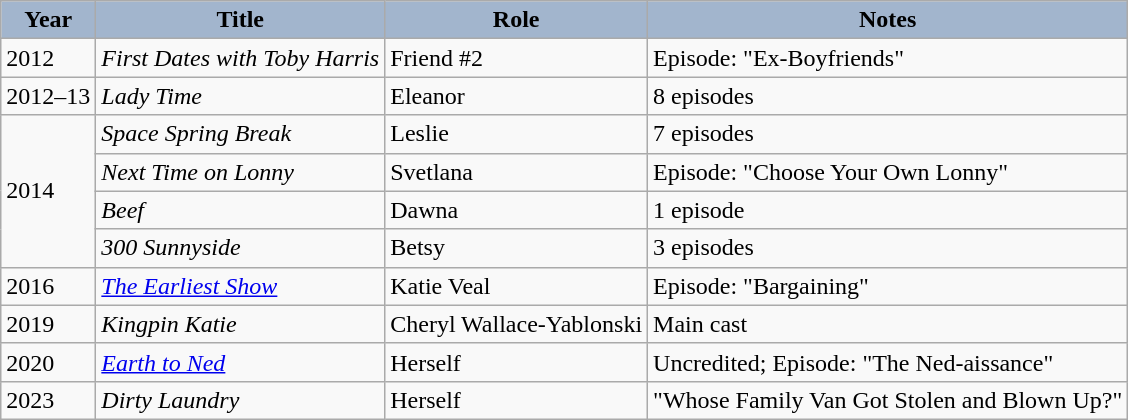<table class="wikitable">
<tr>
<th style="background-color: #A2B5CD;">Year</th>
<th style="background-color: #A2B5CD;">Title</th>
<th style="background-color: #A2B5CD;">Role</th>
<th style="background-color: #A2B5CD;">Notes</th>
</tr>
<tr>
<td>2012</td>
<td><em>First Dates with Toby Harris</em></td>
<td>Friend #2</td>
<td>Episode: "Ex-Boyfriends"</td>
</tr>
<tr>
<td>2012–13</td>
<td><em>Lady Time</em></td>
<td>Eleanor</td>
<td>8 episodes</td>
</tr>
<tr>
<td rowspan = "4">2014</td>
<td><em>Space Spring Break</em></td>
<td>Leslie</td>
<td>7 episodes</td>
</tr>
<tr>
<td><em>Next Time on Lonny</em></td>
<td>Svetlana</td>
<td>Episode: "Choose Your Own Lonny"</td>
</tr>
<tr>
<td><em>Beef</em></td>
<td>Dawna</td>
<td>1 episode</td>
</tr>
<tr>
<td><em>300 Sunnyside</em></td>
<td>Betsy</td>
<td>3 episodes</td>
</tr>
<tr>
<td>2016</td>
<td><em><a href='#'>The Earliest Show</a></em></td>
<td>Katie Veal</td>
<td>Episode: "Bargaining"</td>
</tr>
<tr>
<td>2019</td>
<td><em>Kingpin Katie</em></td>
<td>Cheryl Wallace-Yablonski</td>
<td>Main cast</td>
</tr>
<tr>
<td>2020</td>
<td><em><a href='#'>Earth to Ned</a></em></td>
<td>Herself</td>
<td>Uncredited; Episode: "The Ned-aissance"</td>
</tr>
<tr>
<td>2023</td>
<td><em>Dirty Laundry</em></td>
<td>Herself</td>
<td>"Whose Family Van Got Stolen and Blown Up?"</td>
</tr>
</table>
